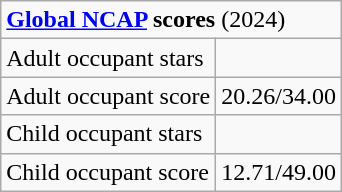<table class="wikitable" align="left">
<tr>
<td colspan="2"><strong><a href='#'>Global NCAP</a> scores</strong> (2024)</td>
</tr>
<tr>
<td>Adult occupant stars</td>
<td></td>
</tr>
<tr>
<td>Adult occupant score</td>
<td>20.26/34.00</td>
</tr>
<tr>
<td>Child occupant stars</td>
<td></td>
</tr>
<tr>
<td>Child occupant score</td>
<td>12.71/49.00</td>
</tr>
</table>
